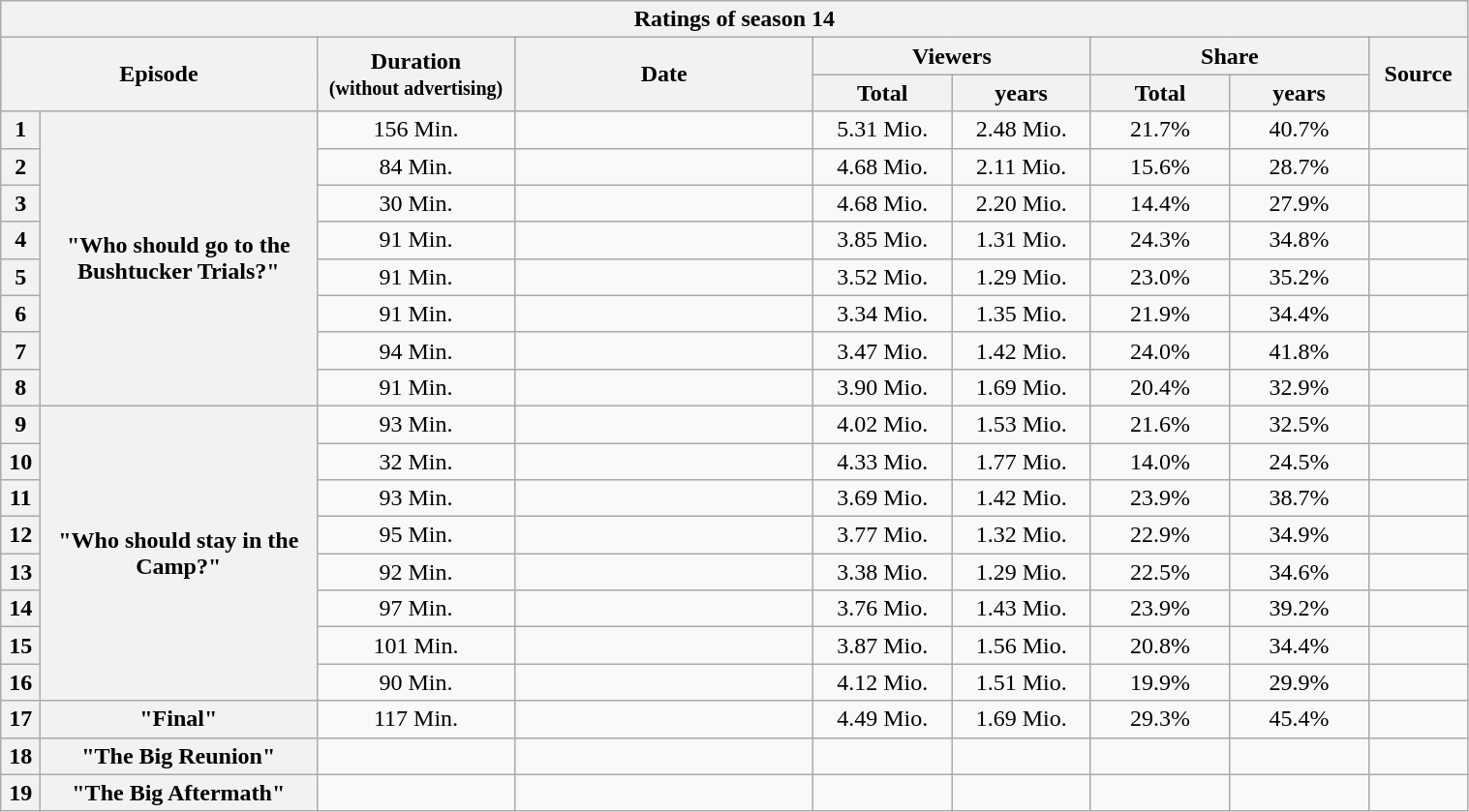<table class="wikitable" style="text-align:center; background:#f9f9f9; line-height:18px;" width="80%">
<tr>
<th colspan="9">Ratings of season 14</th>
</tr>
<tr bgcolor="#add8e6">
<th rowspan="2" colspan="2" width="15%">Episode</th>
<th rowspan="2" width="10%">Duration<br><small>(without advertising)</small></th>
<th rowspan="2" width="15%">Date</th>
<th colspan="2" width="14%">Viewers</th>
<th colspan="2" width="14%">Share</th>
<th width="4%" rowspan="2">Source</th>
</tr>
<tr>
<th width="7%">Total</th>
<th width="7%"> years</th>
<th width="7%">Total</th>
<th width="7%"> years</th>
</tr>
<tr>
<th>1</th>
<th rowspan="8">"Who should go to the Bushtucker Trials?"</th>
<td>156 Min.</td>
<td></td>
<td>5.31 Mio.</td>
<td>2.48 Mio.</td>
<td>21.7%</td>
<td>40.7%</td>
<td></td>
</tr>
<tr>
<th>2</th>
<td>84 Min.</td>
<td></td>
<td>4.68 Mio.</td>
<td>2.11 Mio.</td>
<td>15.6%</td>
<td>28.7%</td>
<td></td>
</tr>
<tr>
<th>3</th>
<td>30 Min.</td>
<td></td>
<td>4.68 Mio.</td>
<td>2.20 Mio.</td>
<td>14.4%</td>
<td>27.9%</td>
<td></td>
</tr>
<tr>
<th>4</th>
<td>91 Min.</td>
<td></td>
<td>3.85 Mio.</td>
<td>1.31 Mio.</td>
<td>24.3%</td>
<td>34.8%</td>
<td></td>
</tr>
<tr>
<th>5</th>
<td>91 Min.</td>
<td></td>
<td>3.52 Mio.</td>
<td>1.29 Mio.</td>
<td>23.0%</td>
<td>35.2%</td>
<td></td>
</tr>
<tr>
<th>6</th>
<td>91 Min.</td>
<td></td>
<td>3.34 Mio.</td>
<td>1.35 Mio.</td>
<td>21.9%</td>
<td>34.4%</td>
<td></td>
</tr>
<tr>
<th>7</th>
<td>94 Min.</td>
<td></td>
<td>3.47 Mio.</td>
<td>1.42 Mio.</td>
<td>24.0%</td>
<td>41.8%</td>
<td></td>
</tr>
<tr>
<th>8</th>
<td>91 Min.</td>
<td></td>
<td>3.90 Mio.</td>
<td>1.69 Mio.</td>
<td>20.4%</td>
<td>32.9%</td>
<td></td>
</tr>
<tr>
<th>9</th>
<th rowspan="8">"Who should stay in the Camp?"</th>
<td>93 Min.</td>
<td></td>
<td>4.02 Mio.</td>
<td>1.53 Mio.</td>
<td>21.6%</td>
<td>32.5%</td>
<td></td>
</tr>
<tr>
<th>10</th>
<td>32 Min.</td>
<td></td>
<td>4.33 Mio.</td>
<td>1.77 Mio.</td>
<td>14.0%</td>
<td>24.5%</td>
<td></td>
</tr>
<tr>
<th>11</th>
<td>93 Min.</td>
<td></td>
<td>3.69 Mio.</td>
<td>1.42 Mio.</td>
<td>23.9%</td>
<td>38.7%</td>
<td></td>
</tr>
<tr>
<th>12</th>
<td>95 Min.</td>
<td></td>
<td>3.77 Mio.</td>
<td>1.32 Mio.</td>
<td>22.9%</td>
<td>34.9%</td>
<td></td>
</tr>
<tr>
<th>13</th>
<td>92 Min.</td>
<td></td>
<td>3.38 Mio.</td>
<td>1.29 Mio.</td>
<td>22.5%</td>
<td>34.6%</td>
<td></td>
</tr>
<tr>
<th>14</th>
<td>97 Min.</td>
<td></td>
<td>3.76 Mio.</td>
<td>1.43 Mio.</td>
<td>23.9%</td>
<td>39.2%</td>
<td></td>
</tr>
<tr>
<th>15</th>
<td>101 Min.</td>
<td></td>
<td>3.87 Mio.</td>
<td>1.56 Mio.</td>
<td>20.8%</td>
<td>34.4%</td>
<td></td>
</tr>
<tr>
<th>16</th>
<td>90 Min.</td>
<td></td>
<td>4.12 Mio.</td>
<td>1.51 Mio.</td>
<td>19.9%</td>
<td>29.9%</td>
<td></td>
</tr>
<tr>
<th>17</th>
<th>"Final"</th>
<td>117 Min.</td>
<td></td>
<td>4.49 Mio.</td>
<td>1.69 Mio.</td>
<td>29.3%</td>
<td>45.4%</td>
<td></td>
</tr>
<tr>
<th>18</th>
<th>"The Big Reunion"</th>
<td></td>
<td></td>
<td></td>
<td></td>
<td></td>
<td></td>
<td></td>
</tr>
<tr>
<th>19</th>
<th>"The Big Aftermath"</th>
<td></td>
<td></td>
<td></td>
<td></td>
<td></td>
<td></td>
<td></td>
</tr>
</table>
